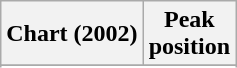<table class="wikitable plainrowheaders sortable" style="text-align:center;">
<tr>
<th scope="col">Chart (2002)</th>
<th scope="col">Peak<br>position</th>
</tr>
<tr>
</tr>
<tr>
</tr>
<tr>
</tr>
<tr>
</tr>
</table>
